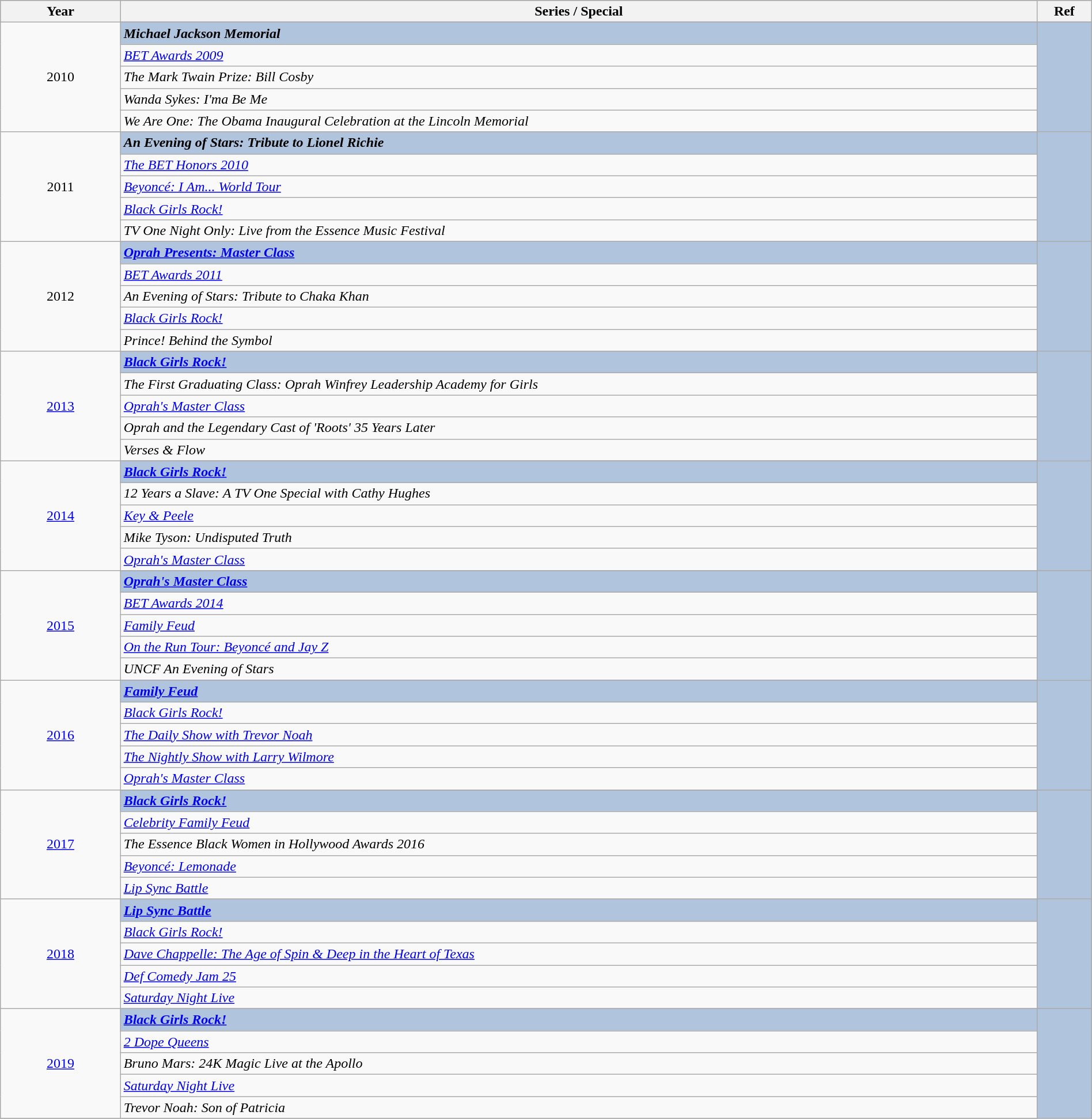<table class="wikitable" style="width:100%;">
<tr style="background:#bebebe;">
<th style="width:11%;">Year</th>
<th style="width:84%;">Series / Special</th>
<th style="width:5%;">Ref</th>
</tr>
<tr>
<td rowspan="6" align="center">2010</td>
</tr>
<tr style="background:#B0C4DE">
<td><strong><em>Michael Jackson Memorial</em></strong></td>
<td rowspan="6" align="center"></td>
</tr>
<tr>
<td><em><a href='#'>BET Awards 2009</a></em></td>
</tr>
<tr>
<td><em>The Mark Twain Prize: Bill Cosby</em></td>
</tr>
<tr>
<td><em>Wanda Sykes: I'ma Be Me</em></td>
</tr>
<tr>
<td><em>We Are One: The Obama Inaugural Celebration at the Lincoln Memorial</em></td>
</tr>
<tr>
<td rowspan="6" align="center">2011</td>
</tr>
<tr style="background:#B0C4DE">
<td><strong><em>An Evening of Stars: Tribute to Lionel Richie</em></strong></td>
<td rowspan="6" align="center"></td>
</tr>
<tr>
<td><em><a href='#'>The BET Honors 2010</a></em></td>
</tr>
<tr>
<td><em><a href='#'>Beyoncé: I Am... World Tour</a></em></td>
</tr>
<tr>
<td><em><a href='#'>Black Girls Rock!</a></em></td>
</tr>
<tr>
<td><em>TV One Night Only: Live from the Essence Music Festival</em></td>
</tr>
<tr>
<td rowspan="6" align="center">2012</td>
</tr>
<tr style="background:#B0C4DE">
<td><strong><em><a href='#'>Oprah Presents: Master Class</a></em></strong></td>
<td rowspan="6" align="center"></td>
</tr>
<tr>
<td><em><a href='#'>BET Awards 2011</a></em></td>
</tr>
<tr>
<td><em>An Evening of Stars: Tribute to Chaka Khan</em></td>
</tr>
<tr>
<td><em><a href='#'>Black Girls Rock!</a></em></td>
</tr>
<tr>
<td><em>Prince! Behind the Symbol</em></td>
</tr>
<tr>
<td rowspan="6" align="center"><a href='#'>2013</a></td>
</tr>
<tr style="background:#B0C4DE">
<td><strong><em><a href='#'>Black Girls Rock!</a></em></strong></td>
<td rowspan="6" align="center"></td>
</tr>
<tr>
<td><em>The First Graduating Class: Oprah Winfrey Leadership Academy for Girls</em></td>
</tr>
<tr>
<td><em><a href='#'>Oprah's Master Class</a></em></td>
</tr>
<tr>
<td><em>Oprah and the Legendary Cast of 'Roots' 35 Years Later</em></td>
</tr>
<tr>
<td><em>Verses & Flow</em></td>
</tr>
<tr>
<td rowspan="6" align="center"><a href='#'>2014</a></td>
</tr>
<tr style="background:#B0C4DE">
<td><strong><em><a href='#'>Black Girls Rock!</a></em></strong></td>
<td rowspan="6" align="center"></td>
</tr>
<tr>
<td><em>12 Years a Slave: A TV One Special with Cathy Hughes</em></td>
</tr>
<tr>
<td><em><a href='#'>Key & Peele</a></em></td>
</tr>
<tr>
<td><em>Mike Tyson: Undisputed Truth</em></td>
</tr>
<tr>
<td><em><a href='#'>Oprah's Master Class</a></em></td>
</tr>
<tr>
<td rowspan="6" align="center"><a href='#'>2015</a></td>
</tr>
<tr style="background:#B0C4DE">
<td><strong><em><a href='#'>Oprah's Master Class</a></em></strong></td>
<td rowspan="6" align="center"></td>
</tr>
<tr>
<td><em><a href='#'>BET Awards 2014</a></em></td>
</tr>
<tr>
<td><em><a href='#'>Family Feud</a></em></td>
</tr>
<tr>
<td><em><a href='#'>On the Run Tour: Beyoncé and Jay Z</a></em></td>
</tr>
<tr>
<td><em>UNCF An Evening of Stars</em></td>
</tr>
<tr>
<td rowspan="6" align="center"><a href='#'>2016</a></td>
</tr>
<tr style="background:#B0C4DE">
<td><strong><em><a href='#'>Family Feud</a></em></strong></td>
<td rowspan="6" align="center"></td>
</tr>
<tr>
<td><em><a href='#'>Black Girls Rock!</a></em></td>
</tr>
<tr>
<td><em><a href='#'>The Daily Show with Trevor Noah</a></em></td>
</tr>
<tr>
<td><em><a href='#'>The Nightly Show with Larry Wilmore</a></em></td>
</tr>
<tr>
<td><em><a href='#'>Oprah's Master Class</a></em></td>
</tr>
<tr>
<td rowspan="6" align="center"><a href='#'>2017</a></td>
</tr>
<tr style="background:#B0C4DE">
<td><strong><em><a href='#'>Black Girls Rock!</a></em></strong></td>
<td rowspan="6" align="center"></td>
</tr>
<tr>
<td><em><a href='#'>Celebrity Family Feud</a></em></td>
</tr>
<tr>
<td><em>The Essence Black Women in Hollywood Awards 2016</em></td>
</tr>
<tr>
<td><em><a href='#'>Beyoncé: Lemonade</a></em></td>
</tr>
<tr>
<td><em><a href='#'>Lip Sync Battle</a></em></td>
</tr>
<tr>
<td rowspan="6" align="center"><a href='#'>2018</a></td>
</tr>
<tr style="background:#B0C4DE">
<td><strong><em><a href='#'>Lip Sync Battle</a></em></strong></td>
<td rowspan="6" align="center"></td>
</tr>
<tr>
<td><em><a href='#'>Black Girls Rock!</a></em></td>
</tr>
<tr>
<td><em><a href='#'>Dave Chappelle: The Age of Spin & Deep in the Heart of Texas</a></em></td>
</tr>
<tr>
<td><em><a href='#'>Def Comedy Jam 25</a></em></td>
</tr>
<tr>
<td><em><a href='#'>Saturday Night Live</a></em></td>
</tr>
<tr>
<td rowspan="6" align="center"><a href='#'>2019</a></td>
</tr>
<tr style="background:#B0C4DE">
<td><strong><em><a href='#'>Black Girls Rock!</a></em></strong></td>
<td rowspan="6" align="center"></td>
</tr>
<tr>
<td><em><a href='#'>2 Dope Queens</a></em></td>
</tr>
<tr>
<td><em>Bruno Mars: 24K Magic Live at the Apollo</em></td>
</tr>
<tr>
<td><em><a href='#'>Saturday Night Live</a></em></td>
</tr>
<tr>
<td><em>Trevor Noah: Son of Patricia</em></td>
</tr>
<tr>
</tr>
</table>
